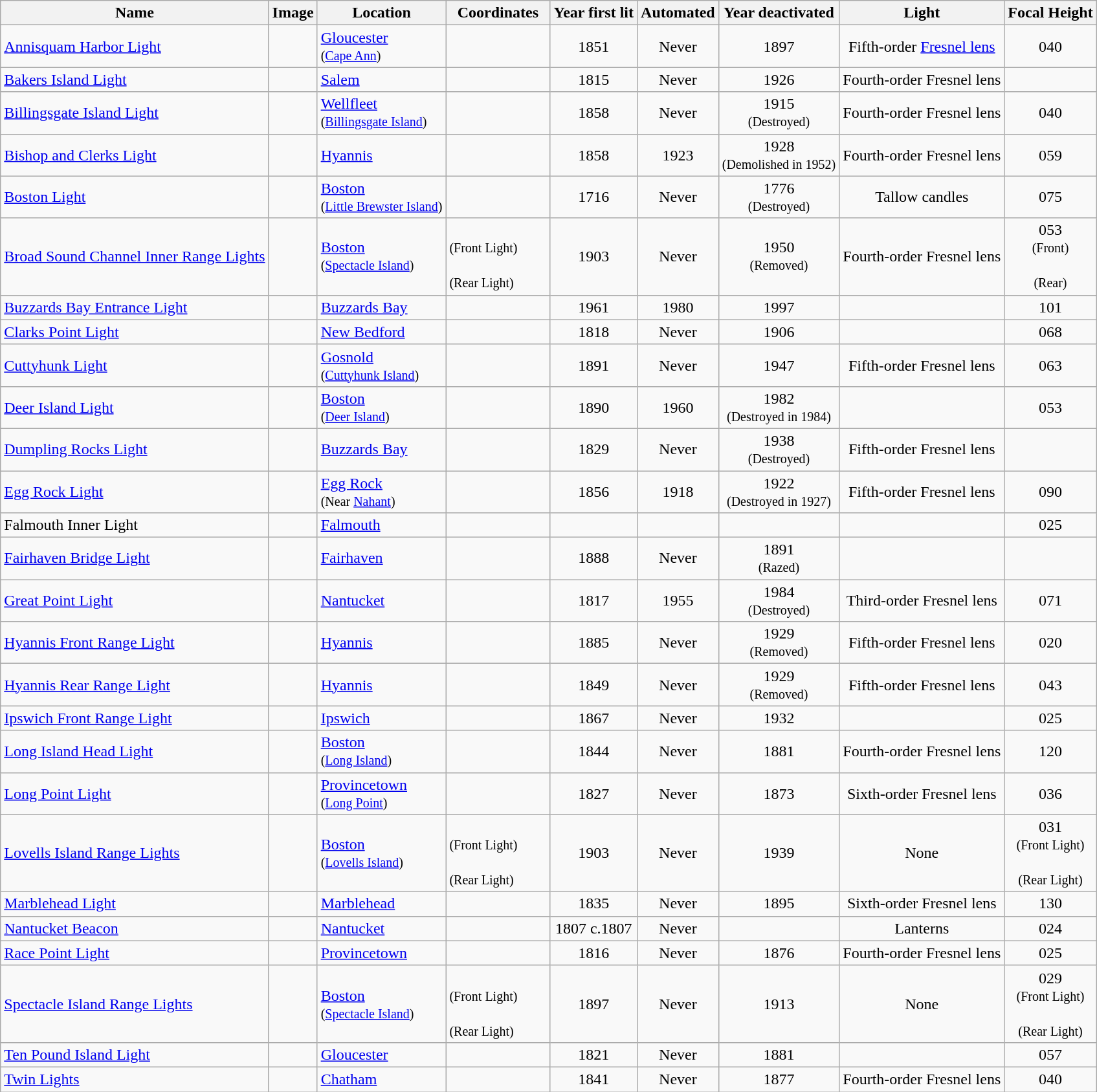<table class="wikitable sortable">
<tr>
<th>Name</th>
<th scope="col" class="unsortable">Image</th>
<th>Location</th>
<th width="100">Coordinates</th>
<th>Year first lit</th>
<th>Automated</th>
<th>Year deactivated</th>
<th>Light</th>
<th>Focal Height</th>
</tr>
<tr>
<td><a href='#'>Annisquam Harbor Light</a></td>
<td></td>
<td><a href='#'>Gloucester</a><br><small>(<a href='#'>Cape Ann</a>)</small></td>
<td></td>
<td style="text-align: center;">1851</td>
<td style="text-align: center;">Never</td>
<td style="text-align: center;">1897<br> </td>
<td style="text-align: center;">Fifth-order <a href='#'>Fresnel lens</a></td>
<td style="text-align: center;"><span>040</span> </td>
</tr>
<tr>
<td><a href='#'>Bakers Island Light</a></td>
<td></td>
<td><a href='#'>Salem</a></td>
<td></td>
<td style="text-align: center;">1815</td>
<td style="text-align: center;">Never</td>
<td style="text-align: center;">1926<br></td>
<td style="text-align: center;">Fourth-order Fresnel lens</td>
<td></td>
</tr>
<tr>
<td><a href='#'>Billingsgate Island Light</a></td>
<td></td>
<td><a href='#'>Wellfleet</a><br><small>(<a href='#'>Billingsgate Island</a>)</small></td>
<td></td>
<td style="text-align: center;">1858</td>
<td style="text-align: center;">Never</td>
<td style="text-align: center;">1915<br><small>(Destroyed)</small></td>
<td style="text-align: center;">Fourth-order Fresnel lens</td>
<td style="text-align: center;"><span>040</span> </td>
</tr>
<tr>
<td><a href='#'>Bishop and Clerks Light</a></td>
<td></td>
<td><a href='#'>Hyannis</a></td>
<td></td>
<td style="text-align: center;">1858</td>
<td style="text-align: center;">1923</td>
<td style="text-align: center;">1928<br><small>(Demolished in 1952)</small></td>
<td style="text-align: center;">Fourth-order Fresnel lens</td>
<td style="text-align: center;"><span>059</span> </td>
</tr>
<tr>
<td><a href='#'>Boston Light</a></td>
<td></td>
<td><a href='#'>Boston</a><br><small>(<a href='#'>Little Brewster Island</a>)</small></td>
<td></td>
<td style="text-align: center;">1716</td>
<td style="text-align: center;">Never</td>
<td style="text-align: center;">1776<br><small>(Destroyed)</small></td>
<td style="text-align: center;">Tallow candles</td>
<td style="text-align: center;"><span>075</span> </td>
</tr>
<tr>
<td><a href='#'>Broad Sound Channel Inner Range Lights</a></td>
<td></td>
<td><a href='#'>Boston</a><br><small>(<a href='#'>Spectacle Island</a>)</small></td>
<td><br><small>(Front Light)</small><br><br><small>(Rear Light)</small></td>
<td style="text-align: center;">1903</td>
<td style="text-align: center;">Never</td>
<td style="text-align: center;">1950<br><small>(Removed)</small></td>
<td style="text-align: center;">Fourth-order Fresnel lens</td>
<td style="text-align: center;"><span>053</span> <br><small>(Front)</small><br><br><small>(Rear)</small></td>
</tr>
<tr>
<td><a href='#'>Buzzards Bay Entrance Light</a></td>
<td></td>
<td><a href='#'>Buzzards Bay</a></td>
<td></td>
<td style="text-align: center;">1961</td>
<td style="text-align: center;">1980</td>
<td style="text-align: center;">1997<br></td>
<td></td>
<td style="text-align: center;"><span>101</span> </td>
</tr>
<tr>
<td><a href='#'>Clarks Point Light</a></td>
<td></td>
<td><a href='#'>New Bedford</a></td>
<td></td>
<td style="text-align: center;">1818</td>
<td style="text-align: center;">Never</td>
<td style="text-align: center;">1906<br></td>
<td></td>
<td style="text-align: center;"><span>068</span> </td>
</tr>
<tr>
<td><a href='#'>Cuttyhunk Light</a></td>
<td></td>
<td><a href='#'>Gosnold</a><br><small>(<a href='#'>Cuttyhunk Island</a>)</small></td>
<td></td>
<td style="text-align: center;">1891</td>
<td style="text-align: center;">Never</td>
<td style="text-align: center;">1947<br></td>
<td style="text-align: center;">Fifth-order Fresnel lens</td>
<td style="text-align: center;"><span>063</span> </td>
</tr>
<tr>
<td><a href='#'>Deer Island Light</a></td>
<td></td>
<td><a href='#'>Boston</a><br><small>(<a href='#'>Deer Island</a>)</small></td>
<td></td>
<td style="text-align: center;">1890</td>
<td style="text-align: center;">1960</td>
<td style="text-align: center;">1982<br><small>(Destroyed in 1984)</small></td>
<td></td>
<td style="text-align: center;"><span>053</span> </td>
</tr>
<tr>
<td><a href='#'>Dumpling Rocks Light</a></td>
<td></td>
<td><a href='#'>Buzzards Bay</a></td>
<td></td>
<td style="text-align: center;">1829</td>
<td style="text-align: center;">Never</td>
<td style="text-align: center;">1938<br><small>(Destroyed)</small></td>
<td style="text-align: center;">Fifth-order Fresnel lens</td>
<td></td>
</tr>
<tr>
<td><a href='#'>Egg Rock Light</a></td>
<td></td>
<td><a href='#'>Egg Rock</a><br><small>(Near <a href='#'>Nahant</a>)</small></td>
<td></td>
<td style="text-align: center;">1856</td>
<td style="text-align: center;">1918</td>
<td style="text-align: center;">1922<br><small>(Destroyed in 1927)</small></td>
<td style="text-align: center;">Fifth-order Fresnel lens</td>
<td style="text-align: center;"><span>090</span> </td>
</tr>
<tr>
<td>Falmouth Inner Light</td>
<td></td>
<td><a href='#'>Falmouth</a></td>
<td></td>
<td></td>
<td></td>
<td></td>
<td></td>
<td style="text-align: center;"><span>025</span> </td>
</tr>
<tr>
<td><a href='#'>Fairhaven Bridge Light</a></td>
<td></td>
<td><a href='#'>Fairhaven</a></td>
<td></td>
<td style="text-align: center;">1888</td>
<td style="text-align: center;">Never</td>
<td style="text-align: center;">1891<br><small>(Razed)</small></td>
<td></td>
<td></td>
</tr>
<tr>
<td><a href='#'>Great Point Light</a></td>
<td></td>
<td><a href='#'>Nantucket</a></td>
<td></td>
<td style="text-align: center;">1817</td>
<td style="text-align: center;">1955</td>
<td style="text-align: center;">1984<br><small>(Destroyed)</small></td>
<td style="text-align: center;">Third-order Fresnel lens</td>
<td style="text-align: center;"><span>071</span> </td>
</tr>
<tr>
<td><a href='#'>Hyannis Front Range Light</a></td>
<td></td>
<td><a href='#'>Hyannis</a></td>
<td></td>
<td style="text-align: center;">1885</td>
<td style="text-align: center;">Never</td>
<td style="text-align: center;">1929<br><small>(Removed)</small></td>
<td style="text-align: center;">Fifth-order Fresnel lens</td>
<td style="text-align: center;"><span>020</span> </td>
</tr>
<tr>
<td><a href='#'>Hyannis Rear Range Light</a></td>
<td></td>
<td><a href='#'>Hyannis</a></td>
<td></td>
<td style="text-align: center;">1849</td>
<td style="text-align: center;">Never</td>
<td style="text-align: center;">1929<br><small>(Removed)</small></td>
<td style="text-align: center;">Fifth-order Fresnel lens</td>
<td style="text-align: center;"><span>043</span> </td>
</tr>
<tr>
<td><a href='#'>Ipswich Front Range Light</a></td>
<td></td>
<td><a href='#'>Ipswich</a></td>
<td></td>
<td style="text-align: center;">1867</td>
<td style="text-align: center;">Never</td>
<td style="text-align: center;">1932</td>
<td></td>
<td style="text-align: center;"><span>025</span> </td>
</tr>
<tr>
<td><a href='#'>Long Island Head Light</a></td>
<td></td>
<td><a href='#'>Boston</a><br><small>(<a href='#'>Long Island</a>)</small></td>
<td></td>
<td style="text-align: center;">1844</td>
<td style="text-align: center;">Never</td>
<td style="text-align: center;">1881<br></td>
<td style="text-align: center;">Fourth-order Fresnel lens</td>
<td style="text-align: center;"><span>120</span> </td>
</tr>
<tr>
<td><a href='#'>Long Point Light</a></td>
<td></td>
<td><a href='#'>Provincetown</a><br><small>(<a href='#'>Long Point</a>)</small></td>
<td></td>
<td style="text-align: center;">1827</td>
<td style="text-align: center;">Never</td>
<td style="text-align: center;">1873<br></td>
<td style="text-align: center;">Sixth-order Fresnel lens</td>
<td style="text-align: center;"><span>036</span> </td>
</tr>
<tr>
<td><a href='#'>Lovells Island Range Lights</a></td>
<td></td>
<td><a href='#'>Boston</a><br><small>(<a href='#'>Lovells Island</a>)</small></td>
<td><br><small>(Front Light)</small><br><br><small>(Rear Light)</small></td>
<td style="text-align: center;">1903</td>
<td style="text-align: center;">Never</td>
<td style="text-align: center;">1939<br></td>
<td style="text-align: center;">None</td>
<td style="text-align: center;"><span>031</span> <br><small>(Front Light)</small><br><br><small>(Rear Light)</small></td>
</tr>
<tr>
<td><a href='#'>Marblehead Light</a></td>
<td></td>
<td><a href='#'>Marblehead</a></td>
<td></td>
<td style="text-align: center;">1835</td>
<td style="text-align: center;">Never</td>
<td style="text-align: center;">1895<br></td>
<td style="text-align: center;">Sixth-order Fresnel lens</td>
<td style="text-align: center;"><span>130</span> </td>
</tr>
<tr>
<td><a href='#'>Nantucket Beacon</a></td>
<td></td>
<td><a href='#'>Nantucket</a></td>
<td></td>
<td style="text-align: center;"><span>1807</span> c.1807</td>
<td style="text-align: center;">Never</td>
<td></td>
<td style="text-align: center;">Lanterns</td>
<td style="text-align: center;"><span>024</span> </td>
</tr>
<tr>
<td><a href='#'>Race Point Light</a></td>
<td></td>
<td><a href='#'>Provincetown</a></td>
<td></td>
<td style="text-align: center;">1816</td>
<td style="text-align: center;">Never</td>
<td style="text-align: center;">1876<br></td>
<td style="text-align: center;">Fourth-order Fresnel lens</td>
<td style="text-align: center;"><span>025</span> </td>
</tr>
<tr>
<td><a href='#'>Spectacle Island Range Lights</a></td>
<td></td>
<td><a href='#'>Boston</a><br><small>(<a href='#'>Spectacle Island</a>)</small></td>
<td><br><small>(Front Light)</small><br> <br><small>(Rear Light)</small></td>
<td style="text-align: center;">1897</td>
<td style="text-align: center;">Never</td>
<td style="text-align: center;">1913</td>
<td style="text-align: center;">None</td>
<td style="text-align: center;"><span>029</span> <br><small>(Front Light)</small><br> <br><small>(Rear Light)</small></td>
</tr>
<tr>
<td><a href='#'>Ten Pound Island Light</a></td>
<td></td>
<td><a href='#'>Gloucester</a></td>
<td></td>
<td style="text-align: center;">1821</td>
<td style="text-align: center;">Never</td>
<td style="text-align: center;">1881<br></td>
<td style="text-align: center;"></td>
<td style="text-align: center;"><span>057</span> </td>
</tr>
<tr>
<td><a href='#'>Twin Lights</a></td>
<td></td>
<td><a href='#'>Chatham</a></td>
<td></td>
<td style="text-align: center;">1841</td>
<td style="text-align: center;">Never</td>
<td style="text-align: center;">1877<br></td>
<td style="text-align: center;">Fourth-order Fresnel lens</td>
<td style="text-align: center;"><span>040</span> </td>
</tr>
</table>
